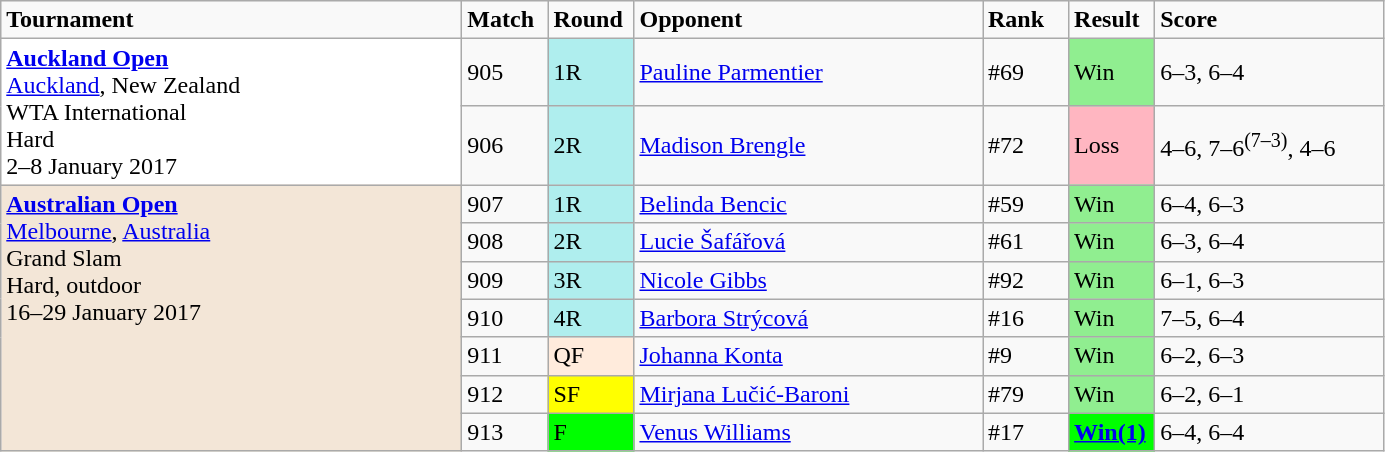<table class="wikitable">
<tr style="font-weight:bold">
<td style="width:300px;">Tournament</td>
<td style="width:50px;">Match</td>
<td style="width:50px;">Round</td>
<td style="width:225px;">Opponent</td>
<td style="width:50px;">Rank</td>
<td style="width:50px;">Result</td>
<td style="width:145px;">Score</td>
</tr>
<tr>
<td rowspan="2" style="background:#fff; text-align:left; vertical-align:top;"><strong><a href='#'>Auckland Open</a></strong><br> <a href='#'>Auckland</a>, New Zealand<br>WTA International<br>Hard<br> 2–8 January 2017</td>
<td>905</td>
<td style="background:#afeeee;">1R</td>
<td> <a href='#'>Pauline Parmentier</a></td>
<td>#69</td>
<td bgcolor=lightgreen>Win</td>
<td>6–3, 6–4</td>
</tr>
<tr>
<td>906</td>
<td style="background:#afeeee;">2R</td>
<td> <a href='#'>Madison Brengle</a></td>
<td>#72</td>
<td bgcolor=lightpink>Loss</td>
<td>4–6, 7–6<sup>(7–3)</sup>, 4–6</td>
</tr>
<tr>
<td rowspan="7" style="background:#F3E6D7; text-align:left; vertical-align:top;"><strong><a href='#'>Australian Open</a></strong><br> <a href='#'>Melbourne</a>, <a href='#'>Australia</a><br>Grand Slam<br>Hard, outdoor<br>16–29 January 2017</td>
<td>907</td>
<td style="background:#afeeee;">1R</td>
<td> <a href='#'>Belinda Bencic</a></td>
<td>#59</td>
<td bgcolor=lightgreen>Win</td>
<td>6–4, 6–3</td>
</tr>
<tr>
<td>908</td>
<td style="background:#afeeee;">2R</td>
<td> <a href='#'>Lucie Šafářová</a></td>
<td>#61</td>
<td bgcolor=lightgreen>Win</td>
<td>6–3, 6–4</td>
</tr>
<tr>
<td>909</td>
<td style="background:#afeeee;">3R</td>
<td> <a href='#'>Nicole Gibbs</a></td>
<td>#92</td>
<td bgcolor=lightgreen>Win</td>
<td>6–1, 6–3</td>
</tr>
<tr>
<td>910</td>
<td style="background:#afeeee;">4R</td>
<td> <a href='#'>Barbora Strýcová</a></td>
<td>#16</td>
<td bgcolor=lightgreen>Win</td>
<td>7–5, 6–4</td>
</tr>
<tr>
<td>911</td>
<td style="background:#ffebdc;">QF</td>
<td> <a href='#'>Johanna Konta</a></td>
<td>#9</td>
<td bgcolor=lightgreen>Win</td>
<td>6–2, 6–3</td>
</tr>
<tr>
<td>912</td>
<td style="background:yellow;">SF</td>
<td> <a href='#'>Mirjana Lučić-Baroni</a></td>
<td>#79</td>
<td bgcolor=lightgreen>Win</td>
<td>6–2, 6–1</td>
</tr>
<tr>
<td>913</td>
<td style="background:lime;">F</td>
<td> <a href='#'>Venus Williams</a></td>
<td>#17</td>
<td bgcolor=lime><strong><a href='#'>Win(1)</a></strong></td>
<td>6–4, 6–4</td>
</tr>
</table>
